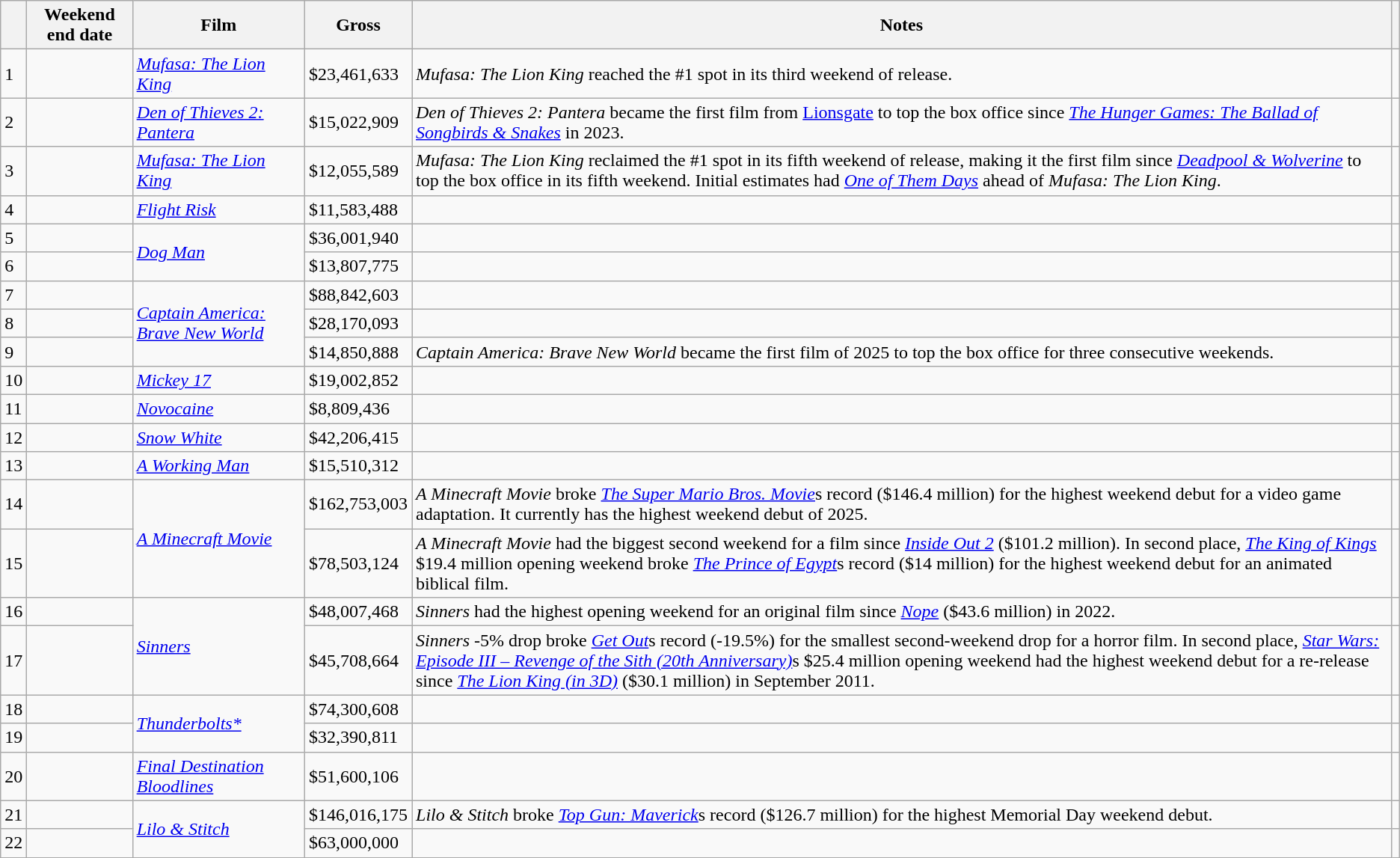<table class="wikitable sortable">
<tr>
<th></th>
<th>Weekend end date</th>
<th>Film</th>
<th>Gross</th>
<th>Notes</th>
<th class="unsortable"></th>
</tr>
<tr>
<td>1</td>
<td></td>
<td><em><a href='#'>Mufasa: The Lion King</a></em></td>
<td>$23,461,633</td>
<td><em>Mufasa: The Lion King</em> reached the #1 spot in its third weekend of release.</td>
<td></td>
</tr>
<tr>
<td>2</td>
<td></td>
<td><em><a href='#'>Den of Thieves 2: Pantera</a></em></td>
<td>$15,022,909</td>
<td><em>Den of Thieves 2: Pantera</em> became the first film from <a href='#'>Lionsgate</a> to top the box office since <em><a href='#'>The Hunger Games: The Ballad of Songbirds & Snakes</a></em> in 2023.</td>
<td></td>
</tr>
<tr>
<td>3</td>
<td></td>
<td><em><a href='#'>Mufasa: The Lion King</a></em></td>
<td>$12,055,589</td>
<td><em>Mufasa: The Lion King</em> reclaimed the #1 spot in its fifth weekend of release, making it the first film since <em><a href='#'>Deadpool & Wolverine</a></em> to top the box office in its fifth weekend. Initial estimates had <em><a href='#'>One of Them Days</a></em> ahead of <em>Mufasa: The Lion King</em>.</td>
<td></td>
</tr>
<tr>
<td>4</td>
<td></td>
<td><em><a href='#'>Flight Risk</a></em></td>
<td>$11,583,488</td>
<td></td>
<td></td>
</tr>
<tr>
<td>5</td>
<td></td>
<td rowspan="2"><em><a href='#'>Dog Man</a></em></td>
<td>$36,001,940</td>
<td></td>
<td></td>
</tr>
<tr>
<td>6</td>
<td></td>
<td>$13,807,775</td>
<td></td>
<td></td>
</tr>
<tr>
<td>7</td>
<td></td>
<td rowspan="3"><em><a href='#'>Captain America: Brave New World</a></em></td>
<td>$88,842,603</td>
<td></td>
<td></td>
</tr>
<tr>
<td>8</td>
<td></td>
<td>$28,170,093</td>
<td></td>
<td></td>
</tr>
<tr>
<td>9</td>
<td></td>
<td>$14,850,888</td>
<td><em>Captain America: Brave New World</em> became the first film of 2025 to top the box office for three consecutive weekends.</td>
<td></td>
</tr>
<tr>
<td>10</td>
<td></td>
<td><em><a href='#'>Mickey 17</a></em></td>
<td>$19,002,852</td>
<td></td>
<td></td>
</tr>
<tr>
<td>11</td>
<td></td>
<td><em><a href='#'>Novocaine</a></em></td>
<td>$8,809,436</td>
<td></td>
<td></td>
</tr>
<tr>
<td>12</td>
<td></td>
<td><em><a href='#'>Snow White</a></em></td>
<td>$42,206,415</td>
<td></td>
<td></td>
</tr>
<tr>
<td>13</td>
<td></td>
<td><em><a href='#'>A Working Man</a></em></td>
<td>$15,510,312</td>
<td></td>
<td></td>
</tr>
<tr>
<td>14</td>
<td></td>
<td rowspan="2"><em><a href='#'>A Minecraft Movie</a></em></td>
<td>$162,753,003</td>
<td><em>A Minecraft Movie</em> broke <em><a href='#'>The Super Mario Bros. Movie</a></em>s record ($146.4 million) for the highest weekend debut for a video game adaptation. It currently has the highest weekend debut of 2025.</td>
<td></td>
</tr>
<tr>
<td>15</td>
<td></td>
<td>$78,503,124</td>
<td><em>A Minecraft Movie</em> had the biggest second weekend for a film since <em><a href='#'>Inside Out 2</a></em> ($101.2 million). In second place, <em><a href='#'>The King of Kings</a></em> $19.4 million opening weekend broke <em><a href='#'>The Prince of Egypt</a></em>s record ($14 million) for the highest weekend debut for an animated biblical film.</td>
<td></td>
</tr>
<tr>
<td>16</td>
<td></td>
<td rowspan="2"><em><a href='#'>Sinners</a></em></td>
<td>$48,007,468</td>
<td><em>Sinners</em> had the highest opening weekend for an original film since <em><a href='#'>Nope</a></em> ($43.6 million) in 2022.</td>
<td></td>
</tr>
<tr>
<td>17</td>
<td></td>
<td>$45,708,664</td>
<td><em>Sinners</em> -5% drop broke <em><a href='#'>Get Out</a></em>s record (-19.5%) for the smallest second-weekend drop for a horror film. In second place, <em><a href='#'>Star Wars: Episode III – Revenge of the Sith (20th Anniversary)</a></em>s $25.4 million opening weekend had the highest weekend debut for a re-release since <em><a href='#'>The Lion King (in 3D)</a></em> ($30.1 million) in September 2011.</td>
<td></td>
</tr>
<tr>
<td>18</td>
<td></td>
<td rowspan="2"><em><a href='#'>Thunderbolts*</a></em></td>
<td>$74,300,608</td>
<td></td>
<td></td>
</tr>
<tr>
<td>19</td>
<td></td>
<td>$32,390,811</td>
<td></td>
<td></td>
</tr>
<tr>
<td>20</td>
<td></td>
<td><em><a href='#'>Final Destination Bloodlines</a></em></td>
<td>$51,600,106</td>
<td></td>
<td></td>
</tr>
<tr>
<td>21</td>
<td></td>
<td rowspan="2"><em><a href='#'>Lilo & Stitch</a></em></td>
<td>$146,016,175</td>
<td><em>Lilo & Stitch</em> broke <em><a href='#'>Top Gun: Maverick</a></em>s record ($126.7 million) for the highest Memorial Day weekend debut.</td>
<td></td>
</tr>
<tr>
<td>22</td>
<td></td>
<td>$63,000,000</td>
<td></td>
<td></td>
</tr>
</table>
